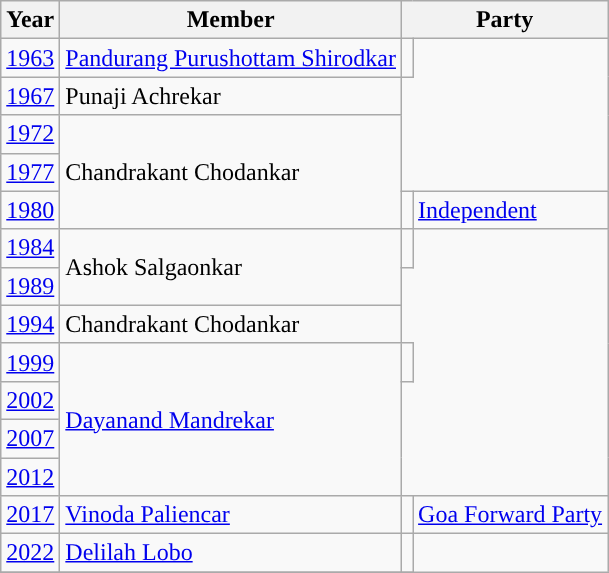<table class="wikitable sortable">
<tr>
<th>Year</th>
<th>Member</th>
<th colspan="2">Party</th>
</tr>
<tr>
<td><a href='#'>1963</a></td>
<td><a href='#'>Pandurang Purushottam Shirodkar</a></td>
<td></td>
</tr>
<tr>
<td><a href='#'>1967</a></td>
<td>Punaji Achrekar</td>
</tr>
<tr>
<td><a href='#'>1972</a></td>
<td rowspan=3>Chandrakant Chodankar</td>
</tr>
<tr>
<td><a href='#'>1977</a></td>
</tr>
<tr>
<td><a href='#'>1980</a></td>
<td style="background-color: "></td>
<td><a href='#'>Independent</a></td>
</tr>
<tr>
<td><a href='#'>1984</a></td>
<td rowspan=2>Ashok Salgaonkar</td>
<td></td>
</tr>
<tr>
<td><a href='#'>1989</a></td>
</tr>
<tr>
<td><a href='#'>1994</a></td>
<td>Chandrakant Chodankar</td>
</tr>
<tr>
<td><a href='#'>1999</a></td>
<td rowspan=4><a href='#'>Dayanand Mandrekar</a></td>
<td></td>
</tr>
<tr>
<td><a href='#'>2002</a></td>
</tr>
<tr>
<td><a href='#'>2007</a></td>
</tr>
<tr>
<td><a href='#'>2012</a></td>
</tr>
<tr>
<td><a href='#'>2017</a></td>
<td><a href='#'>Vinoda Paliencar</a></td>
<td style="background-color: "></td>
<td><a href='#'>Goa Forward Party</a></td>
</tr>
<tr>
<td><a href='#'>2022</a></td>
<td><a href='#'>Delilah Lobo</a></td>
<td></td>
</tr>
<tr>
</tr>
</table>
